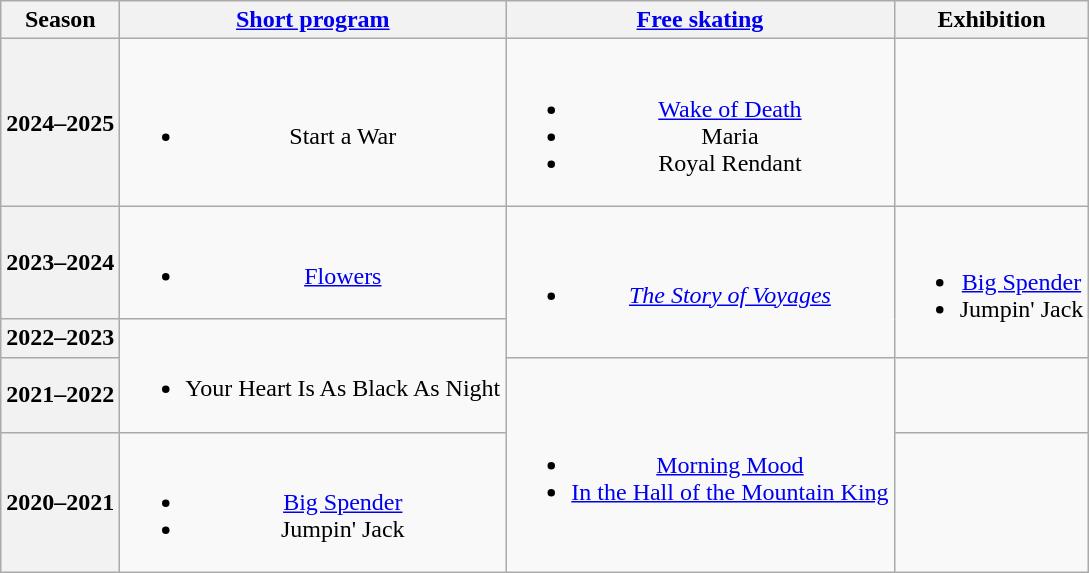<table class="wikitable" style="text-align:center">
<tr>
<th>Season</th>
<th><a href='#'>Short program</a></th>
<th><a href='#'>Free skating</a></th>
<th>Exhibition</th>
</tr>
<tr>
<th>2024–2025 <br> </th>
<td><br><ul><li>Start a War <br></li></ul></td>
<td><br><ul><li><a href='#'>Wake of Death</a></li><li>Maria <br></li><li>Royal Rendant <br></li></ul></td>
<td></td>
</tr>
<tr>
<th>2023–2024 <br> </th>
<td><br><ul><li><a href='#'>Flowers</a> <br> </li></ul></td>
<td rowspan=2><br><ul><li><em><a href='#'>The Story of Voyages</a></em> <br> </li></ul></td>
<td rowspan=2><br><ul><li><a href='#'>Big Spender</a> <br></li><li>Jumpin' Jack <br> </li></ul></td>
</tr>
<tr>
<th>2022–2023 <br> </th>
<td rowspan=2><br><ul><li>Your Heart Is As Black As Night <br> </li></ul></td>
</tr>
<tr>
<th>2021–2022 <br> </th>
<td rowspan=2><br><ul><li><a href='#'>Morning Mood</a></li><li><a href='#'>In the Hall of the Mountain King</a> <br> </li></ul></td>
<td></td>
</tr>
<tr>
<th>2020–2021 <br> </th>
<td><br><ul><li><a href='#'>Big Spender</a><br></li><li>Jumpin' Jack <br> </li></ul></td>
</tr>
</table>
